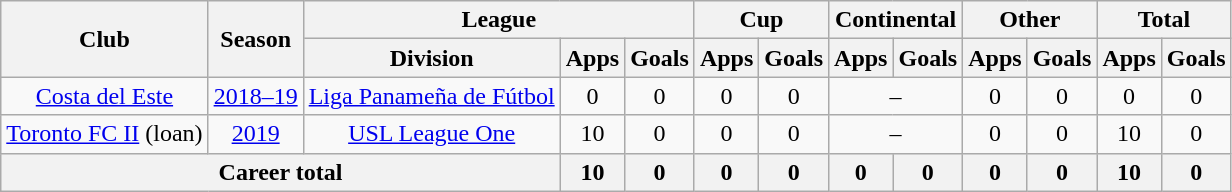<table class="wikitable" style="text-align: center">
<tr>
<th rowspan="2">Club</th>
<th rowspan="2">Season</th>
<th colspan="3">League</th>
<th colspan="2">Cup</th>
<th colspan="2">Continental</th>
<th colspan="2">Other</th>
<th colspan="2">Total</th>
</tr>
<tr>
<th>Division</th>
<th>Apps</th>
<th>Goals</th>
<th>Apps</th>
<th>Goals</th>
<th>Apps</th>
<th>Goals</th>
<th>Apps</th>
<th>Goals</th>
<th>Apps</th>
<th>Goals</th>
</tr>
<tr>
<td><a href='#'>Costa del Este</a></td>
<td><a href='#'>2018–19</a></td>
<td><a href='#'>Liga Panameña de Fútbol</a></td>
<td>0</td>
<td>0</td>
<td>0</td>
<td>0</td>
<td colspan="2">–</td>
<td>0</td>
<td>0</td>
<td>0</td>
<td>0</td>
</tr>
<tr>
<td><a href='#'>Toronto FC II</a> (loan)</td>
<td><a href='#'>2019</a></td>
<td><a href='#'>USL League One</a></td>
<td>10</td>
<td>0</td>
<td>0</td>
<td>0</td>
<td colspan="2">–</td>
<td>0</td>
<td>0</td>
<td>10</td>
<td>0</td>
</tr>
<tr>
<th colspan=3>Career total</th>
<th>10</th>
<th>0</th>
<th>0</th>
<th>0</th>
<th>0</th>
<th>0</th>
<th>0</th>
<th>0</th>
<th>10</th>
<th>0</th>
</tr>
</table>
